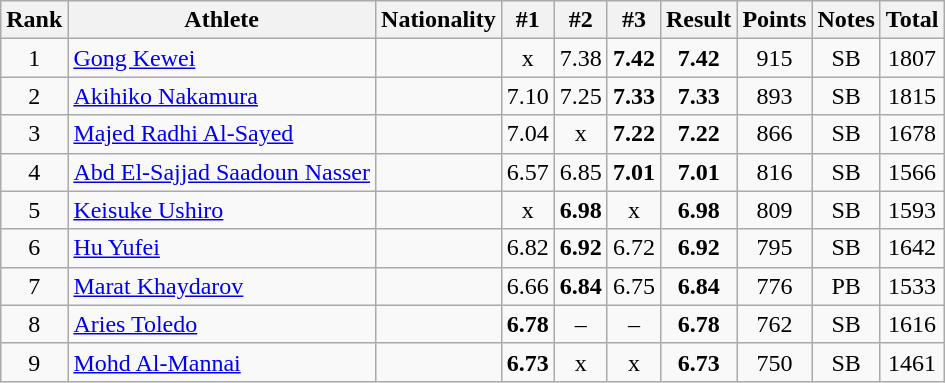<table class="wikitable sortable" style="text-align:center">
<tr>
<th>Rank</th>
<th>Athlete</th>
<th>Nationality</th>
<th>#1</th>
<th>#2</th>
<th>#3</th>
<th>Result</th>
<th>Points</th>
<th>Notes</th>
<th>Total</th>
</tr>
<tr>
<td>1</td>
<td align=left><a href='#'>Gong Kewei</a></td>
<td align=left></td>
<td>x</td>
<td>7.38</td>
<td><strong>7.42</strong></td>
<td><strong>7.42</strong></td>
<td>915</td>
<td>SB</td>
<td>1807</td>
</tr>
<tr>
<td>2</td>
<td align=left><a href='#'>Akihiko Nakamura</a></td>
<td align=left></td>
<td>7.10</td>
<td>7.25</td>
<td><strong>7.33</strong></td>
<td><strong>7.33</strong></td>
<td>893</td>
<td>SB</td>
<td>1815</td>
</tr>
<tr>
<td>3</td>
<td align=left><a href='#'>Majed Radhi Al-Sayed</a></td>
<td align=left></td>
<td>7.04</td>
<td>x</td>
<td><strong>7.22</strong></td>
<td><strong>7.22</strong></td>
<td>866</td>
<td>SB</td>
<td>1678</td>
</tr>
<tr>
<td>4</td>
<td align=left><a href='#'>Abd El-Sajjad Saadoun Nasser</a></td>
<td align=left></td>
<td>6.57</td>
<td>6.85</td>
<td><strong>7.01</strong></td>
<td><strong>7.01</strong></td>
<td>816</td>
<td>SB</td>
<td>1566</td>
</tr>
<tr>
<td>5</td>
<td align=left><a href='#'>Keisuke Ushiro</a></td>
<td align=left></td>
<td>x</td>
<td><strong>6.98</strong></td>
<td>x</td>
<td><strong>6.98</strong></td>
<td>809</td>
<td>SB</td>
<td>1593</td>
</tr>
<tr>
<td>6</td>
<td align=left><a href='#'>Hu Yufei</a></td>
<td align=left></td>
<td>6.82</td>
<td><strong>6.92</strong></td>
<td>6.72</td>
<td><strong>6.92</strong></td>
<td>795</td>
<td>SB</td>
<td>1642</td>
</tr>
<tr>
<td>7</td>
<td align=left><a href='#'>Marat Khaydarov</a></td>
<td align=left></td>
<td>6.66</td>
<td><strong>6.84</strong></td>
<td>6.75</td>
<td><strong>6.84</strong></td>
<td>776</td>
<td>PB</td>
<td>1533</td>
</tr>
<tr>
<td>8</td>
<td align=left><a href='#'>Aries Toledo</a></td>
<td align=left></td>
<td><strong>6.78</strong></td>
<td>–</td>
<td>–</td>
<td><strong>6.78</strong></td>
<td>762</td>
<td>SB</td>
<td>1616</td>
</tr>
<tr>
<td>9</td>
<td align=left><a href='#'>Mohd Al-Mannai</a></td>
<td align=left></td>
<td><strong>6.73</strong></td>
<td>x</td>
<td>x</td>
<td><strong>6.73</strong></td>
<td>750</td>
<td>SB</td>
<td>1461</td>
</tr>
</table>
